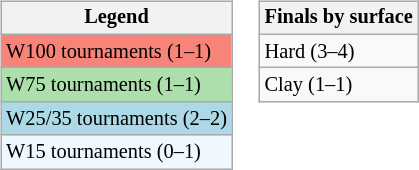<table>
<tr valign=top>
<td><br><table class="wikitable" style=font-size:85%>
<tr>
<th>Legend</th>
</tr>
<tr style="background:#f88379;">
<td>W100 tournaments (1–1)</td>
</tr>
<tr style="background:#addfad;">
<td>W75 tournaments (1–1)</td>
</tr>
<tr style="background:lightblue;">
<td>W25/35 tournaments (2–2)</td>
</tr>
<tr style="background:#f0f8ff;">
<td>W15 tournaments (0–1)</td>
</tr>
</table>
</td>
<td><br><table class="wikitable" style=font-size:85%>
<tr>
<th>Finals by surface</th>
</tr>
<tr>
<td>Hard (3–4)</td>
</tr>
<tr>
<td>Clay (1–1)</td>
</tr>
</table>
</td>
</tr>
</table>
